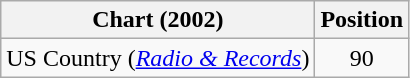<table class="wikitable">
<tr>
<th>Chart (2002)</th>
<th>Position</th>
</tr>
<tr>
<td>US Country (<em><a href='#'>Radio & Records</a></em>)</td>
<td align="center">90</td>
</tr>
</table>
